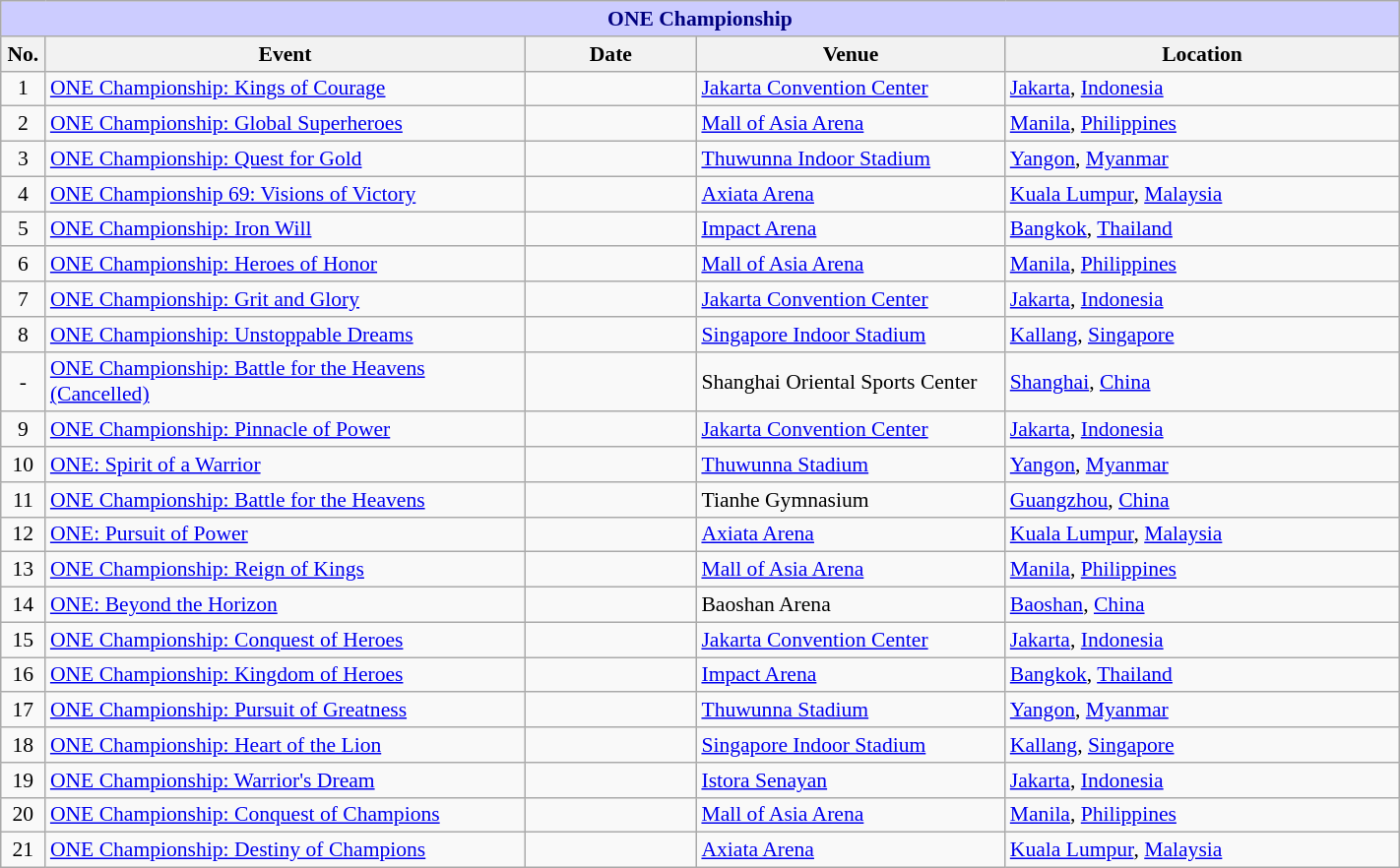<table class="wikitable" style="width:75%; font-size:90%;">
<tr>
<th colspan="8" style="background-color: #ccf; color: #000080; text-align: center;"><strong>ONE Championship</strong></th>
</tr>
<tr>
<th style= width:1%;">No.</th>
<th style= width:28%;">Event</th>
<th style= width:10%;">Date</th>
<th style= width:18%;">Venue</th>
<th style= width:23%;">Location</th>
</tr>
<tr>
<td align=center>1</td>
<td><a href='#'>ONE Championship: Kings of Courage</a></td>
<td></td>
<td><a href='#'>Jakarta Convention Center</a></td>
<td> <a href='#'>Jakarta</a>, <a href='#'>Indonesia</a></td>
</tr>
<tr>
<td align=center>2</td>
<td><a href='#'>ONE Championship: Global Superheroes</a></td>
<td></td>
<td><a href='#'>Mall of Asia Arena</a></td>
<td> <a href='#'>Manila</a>, <a href='#'>Philippines</a></td>
</tr>
<tr>
<td align=center>3</td>
<td><a href='#'>ONE Championship: Quest for Gold</a></td>
<td></td>
<td><a href='#'>Thuwunna Indoor Stadium</a></td>
<td> <a href='#'>Yangon</a>, <a href='#'>Myanmar</a></td>
</tr>
<tr>
<td align=center>4</td>
<td><a href='#'>ONE Championship 69: Visions of Victory</a></td>
<td></td>
<td><a href='#'>Axiata Arena</a></td>
<td> <a href='#'>Kuala Lumpur</a>, <a href='#'>Malaysia</a></td>
</tr>
<tr>
<td align=center>5</td>
<td><a href='#'>ONE Championship: Iron Will</a></td>
<td></td>
<td><a href='#'>Impact Arena</a></td>
<td> <a href='#'>Bangkok</a>, <a href='#'>Thailand</a></td>
</tr>
<tr>
<td align=center>6</td>
<td><a href='#'>ONE Championship: Heroes of Honor</a></td>
<td></td>
<td><a href='#'>Mall of Asia Arena</a></td>
<td> <a href='#'>Manila</a>, <a href='#'>Philippines</a></td>
</tr>
<tr>
<td align=center>7</td>
<td><a href='#'>ONE Championship: Grit and Glory</a></td>
<td></td>
<td><a href='#'>Jakarta Convention Center</a></td>
<td> <a href='#'>Jakarta</a>, <a href='#'>Indonesia</a></td>
</tr>
<tr>
<td align=center>8</td>
<td><a href='#'>ONE Championship: Unstoppable Dreams</a></td>
<td></td>
<td><a href='#'>Singapore Indoor Stadium</a></td>
<td> <a href='#'>Kallang</a>, <a href='#'>Singapore</a></td>
</tr>
<tr>
<td align=center>-</td>
<td><a href='#'>ONE Championship: Battle for the Heavens (Cancelled)</a></td>
<td></td>
<td>Shanghai Oriental Sports Center</td>
<td> <a href='#'>Shanghai</a>, <a href='#'>China</a></td>
</tr>
<tr>
<td align=center>9</td>
<td><a href='#'>ONE Championship: Pinnacle of Power</a></td>
<td></td>
<td><a href='#'>Jakarta Convention Center</a></td>
<td> <a href='#'>Jakarta</a>, <a href='#'>Indonesia</a></td>
</tr>
<tr>
<td align=center>10</td>
<td><a href='#'>ONE: Spirit of a Warrior</a></td>
<td></td>
<td><a href='#'>Thuwunna Stadium</a></td>
<td> <a href='#'>Yangon</a>, <a href='#'>Myanmar</a></td>
</tr>
<tr>
<td align=center>11</td>
<td><a href='#'>ONE Championship: Battle for the Heavens</a></td>
<td></td>
<td>Tianhe Gymnasium</td>
<td> <a href='#'>Guangzhou</a>, <a href='#'>China</a></td>
</tr>
<tr>
<td align=center>12</td>
<td><a href='#'>ONE: Pursuit of Power</a></td>
<td></td>
<td><a href='#'>Axiata Arena</a></td>
<td> <a href='#'>Kuala Lumpur</a>, <a href='#'>Malaysia</a></td>
</tr>
<tr>
<td align=center>13</td>
<td><a href='#'>ONE Championship: Reign of Kings</a></td>
<td></td>
<td><a href='#'>Mall of Asia Arena</a></td>
<td> <a href='#'>Manila</a>, <a href='#'>Philippines</a></td>
</tr>
<tr>
<td align=center>14</td>
<td><a href='#'>ONE: Beyond the Horizon</a></td>
<td></td>
<td>Baoshan Arena</td>
<td> <a href='#'>Baoshan</a>, <a href='#'>China</a></td>
</tr>
<tr>
<td align=center>15</td>
<td><a href='#'>ONE Championship: Conquest of Heroes</a></td>
<td></td>
<td><a href='#'>Jakarta Convention Center</a></td>
<td> <a href='#'>Jakarta</a>, <a href='#'>Indonesia</a></td>
</tr>
<tr>
<td align=center>16</td>
<td><a href='#'>ONE Championship: Kingdom of Heroes</a></td>
<td></td>
<td><a href='#'>Impact Arena</a></td>
<td> <a href='#'>Bangkok</a>, <a href='#'>Thailand</a></td>
</tr>
<tr>
<td align=center>17</td>
<td><a href='#'>ONE Championship: Pursuit of Greatness</a></td>
<td></td>
<td><a href='#'>Thuwunna Stadium</a></td>
<td> <a href='#'>Yangon</a>, <a href='#'>Myanmar</a></td>
</tr>
<tr>
<td align=center>18</td>
<td><a href='#'>ONE Championship: Heart of the Lion</a></td>
<td></td>
<td><a href='#'>Singapore Indoor Stadium</a></td>
<td> <a href='#'>Kallang</a>, <a href='#'>Singapore</a></td>
</tr>
<tr>
<td align=center>19</td>
<td><a href='#'>ONE Championship: Warrior's Dream</a></td>
<td></td>
<td><a href='#'>Istora Senayan</a></td>
<td> <a href='#'>Jakarta</a>, <a href='#'>Indonesia</a></td>
</tr>
<tr>
<td align=center>20</td>
<td><a href='#'>ONE Championship: Conquest of Champions</a></td>
<td></td>
<td><a href='#'>Mall of Asia Arena</a></td>
<td> <a href='#'>Manila</a>, <a href='#'>Philippines</a></td>
</tr>
<tr>
<td align=center>21</td>
<td><a href='#'>ONE Championship: Destiny of Champions</a></td>
<td></td>
<td><a href='#'>Axiata Arena</a></td>
<td> <a href='#'>Kuala Lumpur</a>, <a href='#'>Malaysia</a></td>
</tr>
</table>
